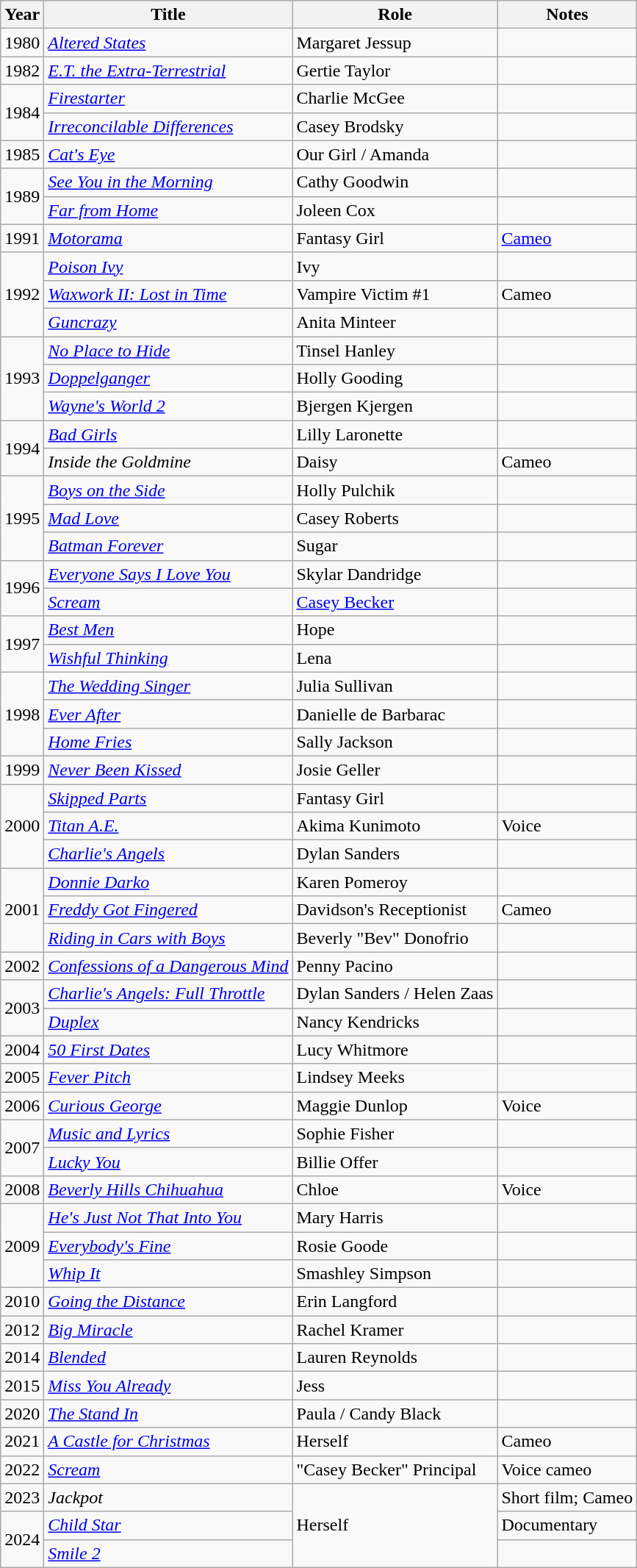<table class="wikitable sortable">
<tr>
<th>Year</th>
<th>Title</th>
<th>Role</th>
<th class="unsortable">Notes</th>
</tr>
<tr>
<td>1980</td>
<td><em><a href='#'>Altered States</a></em></td>
<td>Margaret Jessup</td>
<td></td>
</tr>
<tr>
<td>1982</td>
<td><em><a href='#'>E.T. the Extra-Terrestrial</a></em></td>
<td>Gertie Taylor</td>
<td></td>
</tr>
<tr>
<td rowspan="2">1984</td>
<td><em><a href='#'>Firestarter</a></em></td>
<td>Charlie McGee</td>
<td></td>
</tr>
<tr>
<td><em><a href='#'>Irreconcilable Differences</a></em></td>
<td>Casey Brodsky</td>
<td></td>
</tr>
<tr>
<td>1985</td>
<td><em><a href='#'>Cat's Eye</a></em></td>
<td>Our Girl / Amanda</td>
<td></td>
</tr>
<tr>
<td rowspan="2">1989</td>
<td><em><a href='#'>See You in the Morning</a></em></td>
<td>Cathy Goodwin</td>
<td></td>
</tr>
<tr>
<td><em><a href='#'>Far from Home</a></em></td>
<td>Joleen Cox</td>
<td></td>
</tr>
<tr>
<td>1991</td>
<td><em><a href='#'>Motorama</a></em></td>
<td>Fantasy Girl</td>
<td><a href='#'>Cameo</a></td>
</tr>
<tr>
<td rowspan="3">1992</td>
<td><em><a href='#'>Poison Ivy</a></em></td>
<td>Ivy</td>
<td></td>
</tr>
<tr>
<td><em><a href='#'>Waxwork II: Lost in Time</a></em></td>
<td>Vampire Victim #1</td>
<td>Cameo</td>
</tr>
<tr>
<td><em><a href='#'>Guncrazy</a></em></td>
<td>Anita Minteer</td>
<td></td>
</tr>
<tr>
<td rowspan="3">1993</td>
<td><em><a href='#'>No Place to Hide</a></em></td>
<td>Tinsel Hanley</td>
<td></td>
</tr>
<tr>
<td><em><a href='#'>Doppelganger</a></em></td>
<td>Holly Gooding</td>
<td></td>
</tr>
<tr>
<td><em><a href='#'>Wayne's World 2</a></em></td>
<td>Bjergen Kjergen</td>
<td></td>
</tr>
<tr>
<td rowspan="2">1994</td>
<td><em><a href='#'>Bad Girls</a></em></td>
<td>Lilly Laronette</td>
<td></td>
</tr>
<tr>
<td><em>Inside the Goldmine</em></td>
<td>Daisy</td>
<td>Cameo</td>
</tr>
<tr>
<td rowspan="3">1995</td>
<td><em><a href='#'>Boys on the Side</a></em></td>
<td>Holly Pulchik</td>
<td></td>
</tr>
<tr>
<td><em><a href='#'>Mad Love</a></em></td>
<td>Casey Roberts</td>
<td></td>
</tr>
<tr>
<td><em><a href='#'>Batman Forever</a></em></td>
<td>Sugar</td>
<td></td>
</tr>
<tr>
<td rowspan="2">1996</td>
<td><em><a href='#'>Everyone Says I Love You</a></em></td>
<td>Skylar Dandridge</td>
<td></td>
</tr>
<tr>
<td><em><a href='#'>Scream</a></em></td>
<td><a href='#'>Casey Becker</a></td>
<td></td>
</tr>
<tr>
<td rowspan="2">1997</td>
<td><em><a href='#'>Best Men</a></em></td>
<td>Hope</td>
<td></td>
</tr>
<tr>
<td><em><a href='#'>Wishful Thinking</a></em></td>
<td>Lena</td>
<td></td>
</tr>
<tr>
<td rowspan="3">1998</td>
<td><em><a href='#'>The Wedding Singer</a></em></td>
<td>Julia Sullivan</td>
<td></td>
</tr>
<tr>
<td><em><a href='#'>Ever After</a></em></td>
<td>Danielle de Barbarac</td>
<td></td>
</tr>
<tr>
<td><em><a href='#'>Home Fries</a></em></td>
<td>Sally Jackson</td>
<td></td>
</tr>
<tr>
<td>1999</td>
<td><em><a href='#'>Never Been Kissed</a></em></td>
<td>Josie Geller</td>
<td></td>
</tr>
<tr>
<td rowspan="3">2000</td>
<td><em><a href='#'>Skipped Parts</a></em></td>
<td>Fantasy Girl</td>
<td></td>
</tr>
<tr>
<td><em><a href='#'>Titan A.E.</a></em></td>
<td>Akima Kunimoto</td>
<td>Voice</td>
</tr>
<tr>
<td><em><a href='#'>Charlie's Angels</a></em></td>
<td>Dylan Sanders</td>
<td></td>
</tr>
<tr>
<td rowspan="3">2001</td>
<td><em><a href='#'>Donnie Darko</a></em></td>
<td>Karen Pomeroy</td>
<td></td>
</tr>
<tr>
<td><em><a href='#'>Freddy Got Fingered</a></em></td>
<td>Davidson's Receptionist</td>
<td>Cameo</td>
</tr>
<tr>
<td><em><a href='#'>Riding in Cars with Boys</a></em></td>
<td>Beverly "Bev" Donofrio</td>
<td></td>
</tr>
<tr>
<td>2002</td>
<td><em><a href='#'>Confessions of a Dangerous Mind</a></em></td>
<td>Penny Pacino</td>
<td></td>
</tr>
<tr>
<td rowspan="2">2003</td>
<td><em><a href='#'>Charlie's Angels: Full Throttle</a></em></td>
<td>Dylan Sanders / Helen Zaas</td>
<td></td>
</tr>
<tr>
<td><em><a href='#'>Duplex</a></em></td>
<td>Nancy Kendricks</td>
<td></td>
</tr>
<tr>
<td>2004</td>
<td><em><a href='#'>50 First Dates</a></em></td>
<td>Lucy Whitmore</td>
<td></td>
</tr>
<tr>
<td>2005</td>
<td><em><a href='#'>Fever Pitch</a></em></td>
<td>Lindsey Meeks</td>
<td></td>
</tr>
<tr>
<td>2006</td>
<td><em><a href='#'>Curious George</a></em></td>
<td>Maggie Dunlop</td>
<td>Voice</td>
</tr>
<tr>
<td rowspan="2">2007</td>
<td><em><a href='#'>Music and Lyrics</a></em></td>
<td>Sophie Fisher</td>
<td></td>
</tr>
<tr>
<td><em><a href='#'>Lucky You</a></em></td>
<td>Billie Offer</td>
<td></td>
</tr>
<tr>
<td>2008</td>
<td><em><a href='#'>Beverly Hills Chihuahua</a></em></td>
<td>Chloe</td>
<td>Voice</td>
</tr>
<tr>
<td rowspan="3">2009</td>
<td><em><a href='#'>He's Just Not That Into You</a></em></td>
<td>Mary Harris</td>
<td></td>
</tr>
<tr>
<td><em><a href='#'>Everybody's Fine</a></em></td>
<td>Rosie Goode</td>
<td></td>
</tr>
<tr>
<td><em><a href='#'>Whip It</a></em></td>
<td>Smashley Simpson</td>
<td></td>
</tr>
<tr>
<td>2010</td>
<td><em><a href='#'>Going the Distance</a></em></td>
<td>Erin Langford</td>
<td></td>
</tr>
<tr>
<td>2012</td>
<td><em><a href='#'>Big Miracle</a></em></td>
<td>Rachel Kramer</td>
<td></td>
</tr>
<tr>
<td>2014</td>
<td><em><a href='#'>Blended</a></em></td>
<td>Lauren Reynolds</td>
<td></td>
</tr>
<tr>
<td>2015</td>
<td><em><a href='#'>Miss You Already</a></em></td>
<td>Jess</td>
<td></td>
</tr>
<tr>
<td>2020</td>
<td><em><a href='#'>The Stand In</a></em></td>
<td>Paula / Candy Black</td>
<td></td>
</tr>
<tr>
<td>2021</td>
<td><em><a href='#'>A Castle for Christmas</a></em></td>
<td>Herself</td>
<td>Cameo</td>
</tr>
<tr>
<td>2022</td>
<td><em><a href='#'>Scream</a></em></td>
<td>"Casey Becker" Principal</td>
<td>Voice cameo</td>
</tr>
<tr>
<td>2023</td>
<td><em>Jackpot</em></td>
<td rowspan="3">Herself</td>
<td>Short film; Cameo</td>
</tr>
<tr>
<td rowspan="2">2024</td>
<td><em><a href='#'>Child Star</a></em></td>
<td>Documentary</td>
</tr>
<tr>
<td><em><a href='#'>Smile 2</a></em></td>
<td></td>
</tr>
</table>
